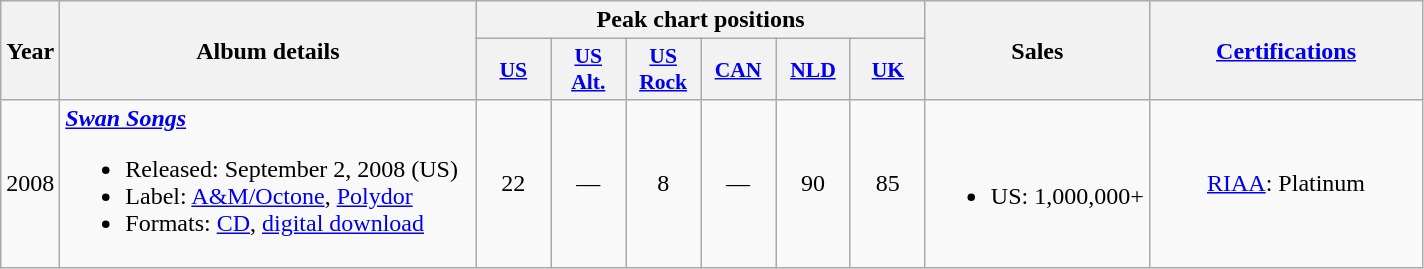<table class="wikitable plainrowheaders" style="text-align:center;">
<tr>
<th scope="col" rowspan="2" style="width:30px;">Year</th>
<th scope="col" rowspan="2" style="width:270px;">Album details</th>
<th scope="col" colspan="6">Peak chart positions</th>
<th rowspan="2">Sales</th>
<th scope="col" rowspan="2" style="width:175px;"><a href='#'>Certifications</a></th>
</tr>
<tr>
<th scope="col" style="width:3em;font-size:90%;"><a href='#'>US</a><br></th>
<th scope="col" style="width:3em;font-size:90%;"><a href='#'>US<br>Alt.</a><br></th>
<th scope="col" style="width:3em;font-size:90%;"><a href='#'>US<br>Rock</a><br></th>
<th scope="col" style="width:3em;font-size:90%;"><a href='#'>CAN</a><br></th>
<th scope="col" style="width:3em;font-size:90%;"><a href='#'>NLD</a><br></th>
<th scope="col" style="width:3em;font-size:90%;"><a href='#'>UK</a><br></th>
</tr>
<tr>
<td scope="row" style="text-align:center;">2008</td>
<td style="text-align:left;"><strong><em><a href='#'>Swan Songs</a></em></strong><br><ul><li>Released: September 2, 2008 <span>(US)</span></li><li>Label: <a href='#'>A&M/Octone</a>, <a href='#'>Polydor</a></li><li>Formats: <a href='#'>CD</a>, <a href='#'>digital download</a></li></ul></td>
<td>22</td>
<td>—</td>
<td>8</td>
<td>—</td>
<td>90</td>
<td>85</td>
<td><br><ul><li>US: 1,000,000+</li></ul></td>
<td><a href='#'>RIAA</a>: Platinum</td>
</tr>
</table>
